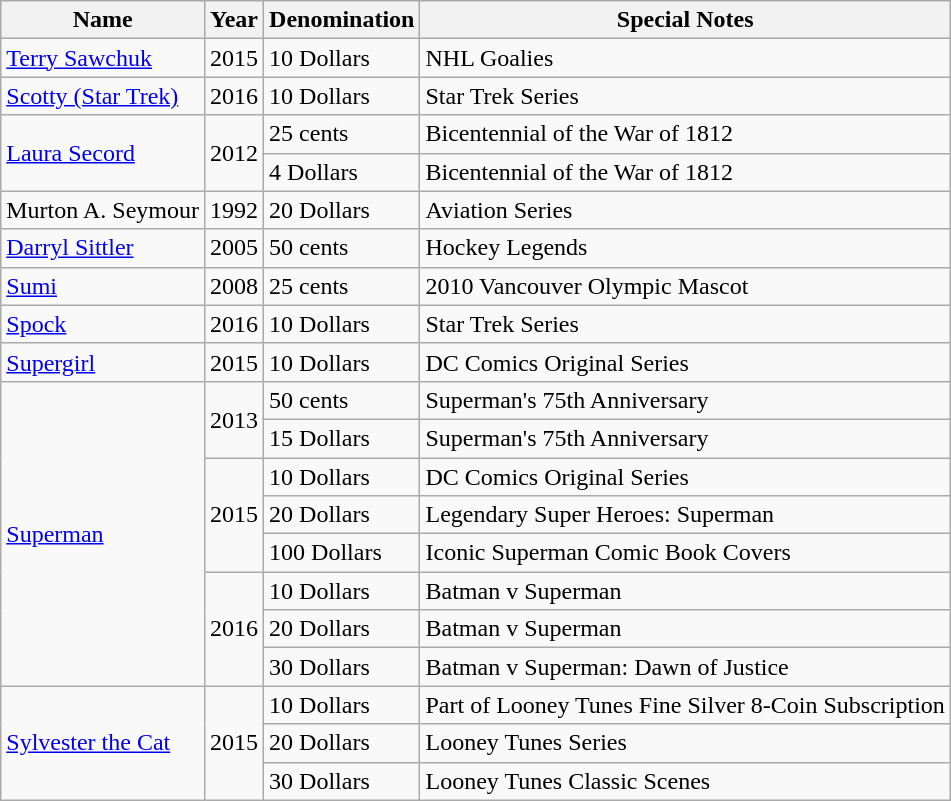<table class="wikitable">
<tr>
<th>Name</th>
<th>Year</th>
<th>Denomination</th>
<th>Special Notes</th>
</tr>
<tr>
<td><a href='#'>Terry Sawchuk</a></td>
<td>2015</td>
<td>10 Dollars</td>
<td>NHL Goalies</td>
</tr>
<tr>
<td><a href='#'>Scotty (Star Trek)</a></td>
<td>2016</td>
<td>10 Dollars</td>
<td>Star Trek Series</td>
</tr>
<tr>
<td rowspan=2><a href='#'>Laura Secord</a></td>
<td rowspan=2>2012</td>
<td>25 cents</td>
<td>Bicentennial of the War of 1812</td>
</tr>
<tr>
<td>4 Dollars</td>
<td>Bicentennial of the War of 1812</td>
</tr>
<tr>
<td>Murton A. Seymour  </td>
<td>1992</td>
<td>20 Dollars</td>
<td>Aviation Series</td>
</tr>
<tr>
<td><a href='#'>Darryl Sittler</a></td>
<td>2005</td>
<td>50 cents</td>
<td>Hockey Legends</td>
</tr>
<tr>
<td><a href='#'>Sumi</a></td>
<td>2008</td>
<td>25 cents</td>
<td>2010 Vancouver Olympic Mascot</td>
</tr>
<tr>
<td><a href='#'>Spock</a></td>
<td>2016</td>
<td>10 Dollars</td>
<td>Star Trek Series</td>
</tr>
<tr>
<td><a href='#'>Supergirl</a></td>
<td>2015</td>
<td>10 Dollars</td>
<td>DC Comics Original Series</td>
</tr>
<tr>
<td rowspan=8><a href='#'>Superman</a></td>
<td rowspan=2>2013</td>
<td>50 cents</td>
<td>Superman's 75th Anniversary</td>
</tr>
<tr>
<td>15 Dollars</td>
<td>Superman's 75th Anniversary</td>
</tr>
<tr>
<td rowspan=3>2015</td>
<td>10 Dollars</td>
<td>DC Comics Original Series</td>
</tr>
<tr>
<td>20 Dollars</td>
<td>Legendary Super Heroes: Superman</td>
</tr>
<tr>
<td>100 Dollars</td>
<td>Iconic Superman Comic Book Covers</td>
</tr>
<tr>
<td rowspan=3>2016</td>
<td>10 Dollars</td>
<td>Batman v Superman</td>
</tr>
<tr>
<td>20 Dollars</td>
<td>Batman v Superman</td>
</tr>
<tr>
<td>30 Dollars</td>
<td>Batman v Superman: Dawn of Justice</td>
</tr>
<tr>
<td rowspan=3><a href='#'>Sylvester the Cat</a></td>
<td rowspan=3>2015</td>
<td>10 Dollars</td>
<td>Part of Looney Tunes Fine Silver 8-Coin Subscription</td>
</tr>
<tr>
<td>20 Dollars</td>
<td>Looney Tunes Series</td>
</tr>
<tr>
<td>30 Dollars</td>
<td>Looney Tunes Classic Scenes</td>
</tr>
</table>
